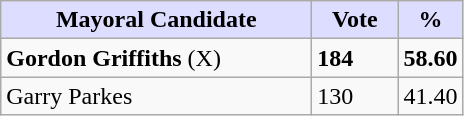<table class="wikitable">
<tr>
<th style="background:#ddf; width:200px;">Mayoral Candidate</th>
<th style="background:#ddf; width:50px;">Vote</th>
<th style="background:#ddf; width:30px;">%</th>
</tr>
<tr>
<td><strong>Gordon Griffiths</strong> (X)</td>
<td><strong>184</strong></td>
<td><strong>58.60</strong></td>
</tr>
<tr>
<td>Garry Parkes</td>
<td>130</td>
<td>41.40</td>
</tr>
</table>
